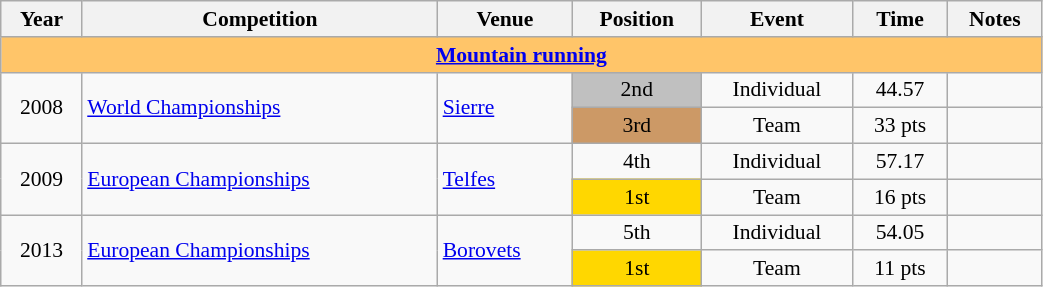<table class="wikitable sortable" width=55% style="font-size:90%; text-align:center;">
<tr>
<th>Year</th>
<th>Competition</th>
<th>Venue</th>
<th>Position</th>
<th>Event</th>
<th>Time</th>
<th>Notes</th>
</tr>
<tr>
<td colspan="7" style="background:#FFC569;"><strong><a href='#'>Mountain running</a></strong></td>
</tr>
<tr>
<td rowspan=2>2008</td>
<td align=left rowspan=2><a href='#'>World Championships</a></td>
<td align=left rowspan=2> <a href='#'>Sierre</a></td>
<td bgcolor=silver>2nd</td>
<td>Individual</td>
<td>44.57</td>
<td></td>
</tr>
<tr>
<td bgcolor=cc9966>3rd</td>
<td>Team</td>
<td>33 pts</td>
<td></td>
</tr>
<tr>
<td rowspan=2>2009</td>
<td align=left rowspan=2><a href='#'>European Championships</a></td>
<td align=left rowspan=2> <a href='#'>Telfes</a></td>
<td>4th</td>
<td>Individual</td>
<td>57.17</td>
<td></td>
</tr>
<tr>
<td bgcolor=gold>1st</td>
<td>Team</td>
<td>16 pts</td>
<td></td>
</tr>
<tr>
<td rowspan=2>2013</td>
<td align=left rowspan=2><a href='#'>European Championships</a></td>
<td align=left rowspan=2> <a href='#'>Borovets</a></td>
<td>5th</td>
<td>Individual</td>
<td>54.05</td>
<td></td>
</tr>
<tr>
<td bgcolor=gold>1st</td>
<td>Team</td>
<td>11 pts</td>
<td></td>
</tr>
</table>
